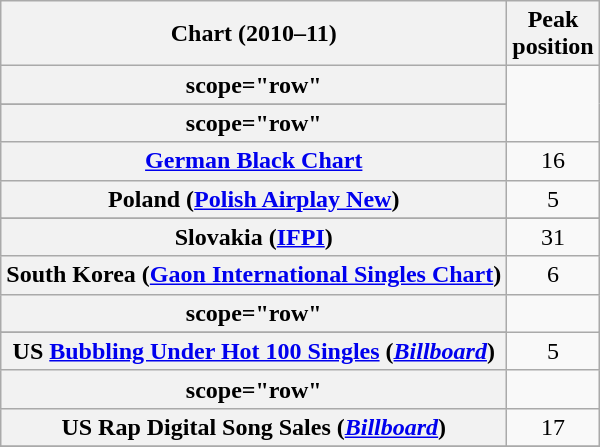<table class="wikitable sortable plainrowheaders">
<tr>
<th>Chart (2010–11)</th>
<th>Peak<br>position</th>
</tr>
<tr>
<th>scope="row" </th>
</tr>
<tr>
</tr>
<tr>
<th>scope="row" </th>
</tr>
<tr>
<th scope="row"><a href='#'>German Black Chart</a></th>
<td align="center">16</td>
</tr>
<tr>
<th scope="row">Poland (<a href='#'>Polish Airplay New</a>)</th>
<td align="center">5</td>
</tr>
<tr>
</tr>
<tr>
<th scope="row">Slovakia (<a href='#'>IFPI</a>)</th>
<td align="center">31</td>
</tr>
<tr>
<th scope="row">South Korea (<a href='#'>Gaon International Singles Chart</a>)</th>
<td align="center">6</td>
</tr>
<tr>
<th>scope="row" </th>
</tr>
<tr>
</tr>
<tr>
<th scope="row">US <a href='#'>Bubbling Under Hot 100 Singles</a> (<em><a href='#'>Billboard</a></em>)</th>
<td style="text-align:center">5</td>
</tr>
<tr>
<th>scope="row" </th>
</tr>
<tr>
<th scope="row">US Rap Digital Song Sales (<em><a href='#'>Billboard</a></em>)</th>
<td style="text-align:center">17</td>
</tr>
<tr>
</tr>
</table>
